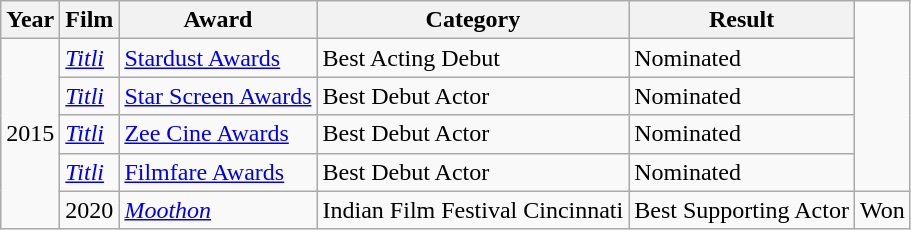<table class="wikitable">
<tr>
<th>Year</th>
<th>Film</th>
<th>Award</th>
<th>Category</th>
<th>Result</th>
</tr>
<tr>
<td rowspan=8>2015</td>
<td><em><a href='#'>Titli</a></em></td>
<td><a href='#'>Stardust Awards</a></td>
<td>Best Acting Debut</td>
<td>Nominated </td>
</tr>
<tr>
<td><em><a href='#'>Titli</a></em></td>
<td><a href='#'>Star Screen Awards</a></td>
<td>Best Debut Actor</td>
<td>Nominated </td>
</tr>
<tr>
<td><em><a href='#'>Titli</a></em></td>
<td><a href='#'>Zee Cine Awards</a></td>
<td>Best Debut Actor</td>
<td>Nominated</td>
</tr>
<tr>
<td><em><a href='#'>Titli</a></em></td>
<td><a href='#'>Filmfare Awards</a></td>
<td>Best Debut Actor</td>
<td>Nominated</td>
</tr>
<tr>
<td rowspan=9>2020</td>
<td><em><a href='#'>Moothon </a></em></td>
<td>Indian Film Festival Cincinnati</td>
<td>Best Supporting Actor</td>
<td>Won</td>
</tr>
</table>
